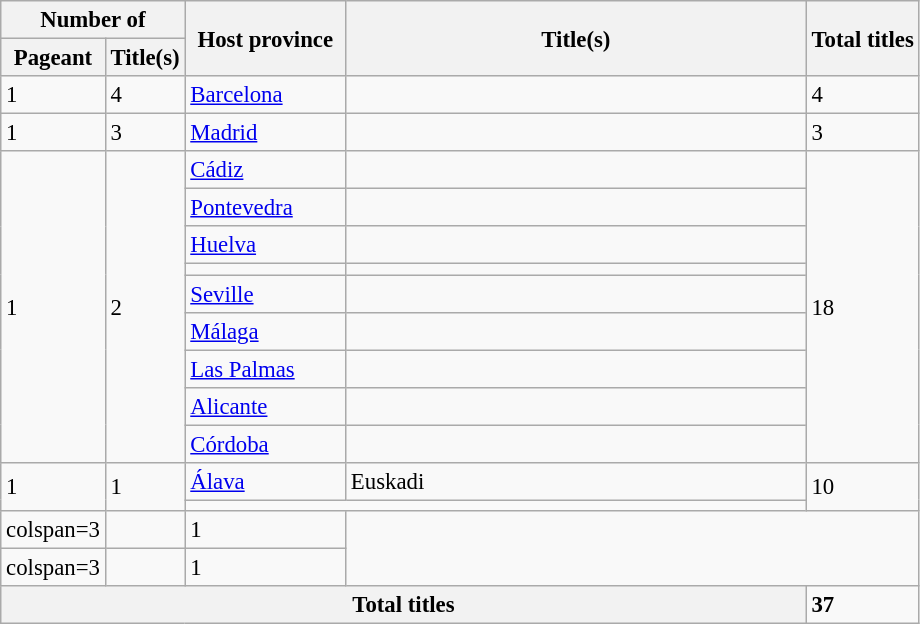<table class="wikitable defaultcenter col4left" style="font-size: 95%;">
<tr>
<th colspan=2>Number of</th>
<th rowspan=2 width=100px>Host province</th>
<th rowspan=2 width=300px>Title(s)</th>
<th rowspan=2>Total titles</th>
</tr>
<tr>
<th>Pageant</th>
<th>Title(s)</th>
</tr>
<tr>
<td>1</td>
<td>4</td>
<td><a href='#'>Barcelona</a></td>
<td></td>
<td>4</td>
</tr>
<tr>
<td>1</td>
<td>3</td>
<td><a href='#'>Madrid</a></td>
<td></td>
<td>3</td>
</tr>
<tr>
<td rowspan=9>1</td>
<td rowspan=9>2</td>
<td><a href='#'>Cádiz</a></td>
<td></td>
<td rowspan=9>18</td>
</tr>
<tr>
<td><a href='#'>Pontevedra</a></td>
<td></td>
</tr>
<tr>
<td><a href='#'>Huelva</a></td>
<td></td>
</tr>
<tr>
<td></td>
<td></td>
</tr>
<tr>
<td><a href='#'>Seville</a></td>
<td></td>
</tr>
<tr>
<td><a href='#'>Málaga</a></td>
<td></td>
</tr>
<tr>
<td><a href='#'>Las Palmas</a></td>
<td></td>
</tr>
<tr>
<td><a href='#'>Alicante</a></td>
<td></td>
</tr>
<tr>
<td><a href='#'>Córdoba</a></td>
<td></td>
</tr>
<tr>
<td rowspan=2>1</td>
<td rowspan=2>1</td>
<td><a href='#'>Álava</a></td>
<td>Euskadi</td>
<td rowspan=2>10</td>
</tr>
<tr>
<td colspan=2></td>
</tr>
<tr>
<td>colspan=3 </td>
<td></td>
<td>1</td>
</tr>
<tr>
<td>colspan=3 </td>
<td></td>
<td>1</td>
</tr>
<tr>
<th colspan=4>Total titles</th>
<td><strong>37</strong></td>
</tr>
</table>
